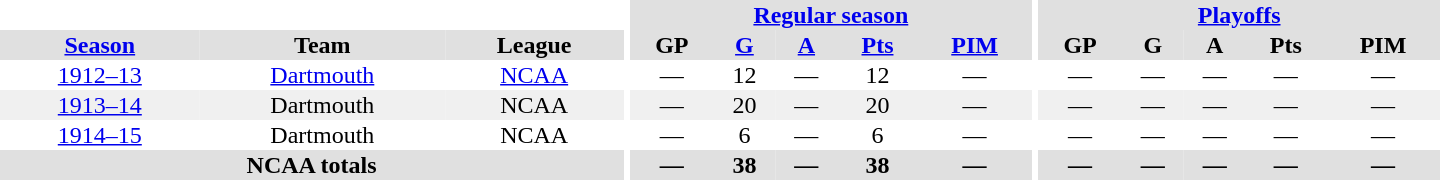<table border="0" cellpadding="1" cellspacing="0" style="text-align:center; width:60em">
<tr bgcolor="#e0e0e0">
<th colspan="3" bgcolor="#ffffff"></th>
<th rowspan="99" bgcolor="#ffffff"></th>
<th colspan="5"><a href='#'>Regular season</a></th>
<th rowspan="99" bgcolor="#ffffff"></th>
<th colspan="5"><a href='#'>Playoffs</a></th>
</tr>
<tr bgcolor="#e0e0e0">
<th><a href='#'>Season</a></th>
<th>Team</th>
<th>League</th>
<th>GP</th>
<th><a href='#'>G</a></th>
<th><a href='#'>A</a></th>
<th><a href='#'>Pts</a></th>
<th><a href='#'>PIM</a></th>
<th>GP</th>
<th>G</th>
<th>A</th>
<th>Pts</th>
<th>PIM</th>
</tr>
<tr>
<td><a href='#'>1912–13</a></td>
<td><a href='#'>Dartmouth</a></td>
<td><a href='#'>NCAA</a></td>
<td>—</td>
<td>12</td>
<td>—</td>
<td>12</td>
<td>—</td>
<td>—</td>
<td>—</td>
<td>—</td>
<td>—</td>
<td>—</td>
</tr>
<tr bgcolor="#f0f0f0">
<td><a href='#'>1913–14</a></td>
<td>Dartmouth</td>
<td>NCAA</td>
<td>—</td>
<td>20</td>
<td>—</td>
<td>20</td>
<td>—</td>
<td>—</td>
<td>—</td>
<td>—</td>
<td>—</td>
<td>—</td>
</tr>
<tr>
<td><a href='#'>1914–15</a></td>
<td>Dartmouth</td>
<td>NCAA</td>
<td>—</td>
<td>6</td>
<td>—</td>
<td>6</td>
<td>—</td>
<td>—</td>
<td>—</td>
<td>—</td>
<td>—</td>
<td>—</td>
</tr>
<tr bgcolor="#e0e0e0">
<th colspan="3">NCAA totals</th>
<th>—</th>
<th>38</th>
<th>—</th>
<th>38</th>
<th>—</th>
<th>—</th>
<th>—</th>
<th>—</th>
<th>—</th>
<th>—</th>
</tr>
</table>
